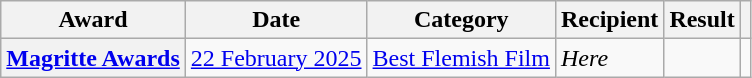<table class="wikitable sortable plainrowheaders">
<tr>
<th scope="col">Award</th>
<th scope="col">Date</th>
<th scope="col">Category</th>
<th scope="col">Recipient</th>
<th scope="col">Result</th>
<th scope="col" class="unsortable"></th>
</tr>
<tr>
<th scope="row"><a href='#'>Magritte Awards</a></th>
<td><a href='#'>22 February 2025</a></td>
<td><a href='#'>Best Flemish Film</a></td>
<td><em>Here</em></td>
<td></td>
<td align="center"></td>
</tr>
</table>
